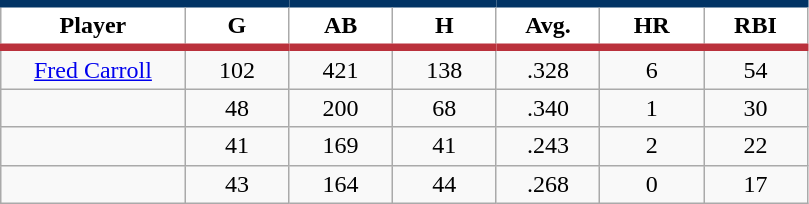<table class="wikitable sortable">
<tr>
<th style="background:#FFFFFF; border-top:#023465 5px solid; border-bottom:#ba313c 5px solid;" width="16%">Player</th>
<th style="background:#FFFFFF; border-top:#023465 5px solid; border-bottom:#ba313c 5px solid;" width="9%">G</th>
<th style="background:#FFFFFF; border-top:#023465 5px solid; border-bottom:#ba313c 5px solid;" width="9%">AB</th>
<th style="background:#FFFFFF; border-top:#023465 5px solid; border-bottom:#ba313c 5px solid;" width="9%">H</th>
<th style="background:#FFFFFF; border-top:#023465 5px solid; border-bottom:#ba313c 5px solid;" width="9%">Avg.</th>
<th style="background:#FFFFFF; border-top:#023465 5px solid; border-bottom:#ba313c 5px solid;" width="9%">HR</th>
<th style="background:#FFFFFF; border-top:#023465 5px solid; border-bottom:#ba313c 5px solid;" width="9%">RBI</th>
</tr>
<tr align="center">
<td><a href='#'>Fred Carroll</a></td>
<td>102</td>
<td>421</td>
<td>138</td>
<td>.328</td>
<td>6</td>
<td>54</td>
</tr>
<tr align=center>
<td></td>
<td>48</td>
<td>200</td>
<td>68</td>
<td>.340</td>
<td>1</td>
<td>30</td>
</tr>
<tr align="center">
<td></td>
<td>41</td>
<td>169</td>
<td>41</td>
<td>.243</td>
<td>2</td>
<td>22</td>
</tr>
<tr align="center">
<td></td>
<td>43</td>
<td>164</td>
<td>44</td>
<td>.268</td>
<td>0</td>
<td>17</td>
</tr>
</table>
